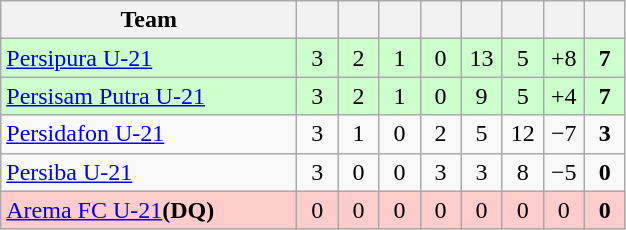<table class="wikitable" style="text-align:center">
<tr>
<th width=190>Team</th>
<th width=20></th>
<th width=20></th>
<th width=20></th>
<th width=20></th>
<th width=20></th>
<th width=20></th>
<th width=20></th>
<th width=20></th>
</tr>
<tr style="background:#cfc;">
<td align=left><a href='#'>Persipura U-21</a></td>
<td>3</td>
<td>2</td>
<td>1</td>
<td>0</td>
<td>13</td>
<td>5</td>
<td>+8</td>
<td><strong>7</strong></td>
</tr>
<tr style="background:#cfc;">
<td align=left><a href='#'>Persisam Putra U-21</a></td>
<td>3</td>
<td>2</td>
<td>1</td>
<td>0</td>
<td>9</td>
<td>5</td>
<td>+4</td>
<td><strong>7</strong></td>
</tr>
<tr>
<td align=left><a href='#'>Persidafon U-21</a></td>
<td>3</td>
<td>1</td>
<td>0</td>
<td>2</td>
<td>5</td>
<td>12</td>
<td>−7</td>
<td><strong>3</strong></td>
</tr>
<tr>
<td align=left><a href='#'>Persiba U-21</a></td>
<td>3</td>
<td>0</td>
<td>0</td>
<td>3</td>
<td>3</td>
<td>8</td>
<td>−5</td>
<td><strong>0</strong></td>
</tr>
<tr style="background:#fcc;">
<td align=left><a href='#'>Arema FC U-21</a><strong>(DQ)</strong></td>
<td>0</td>
<td>0</td>
<td>0</td>
<td>0</td>
<td>0</td>
<td>0</td>
<td>0</td>
<td><strong>0</strong></td>
</tr>
</table>
